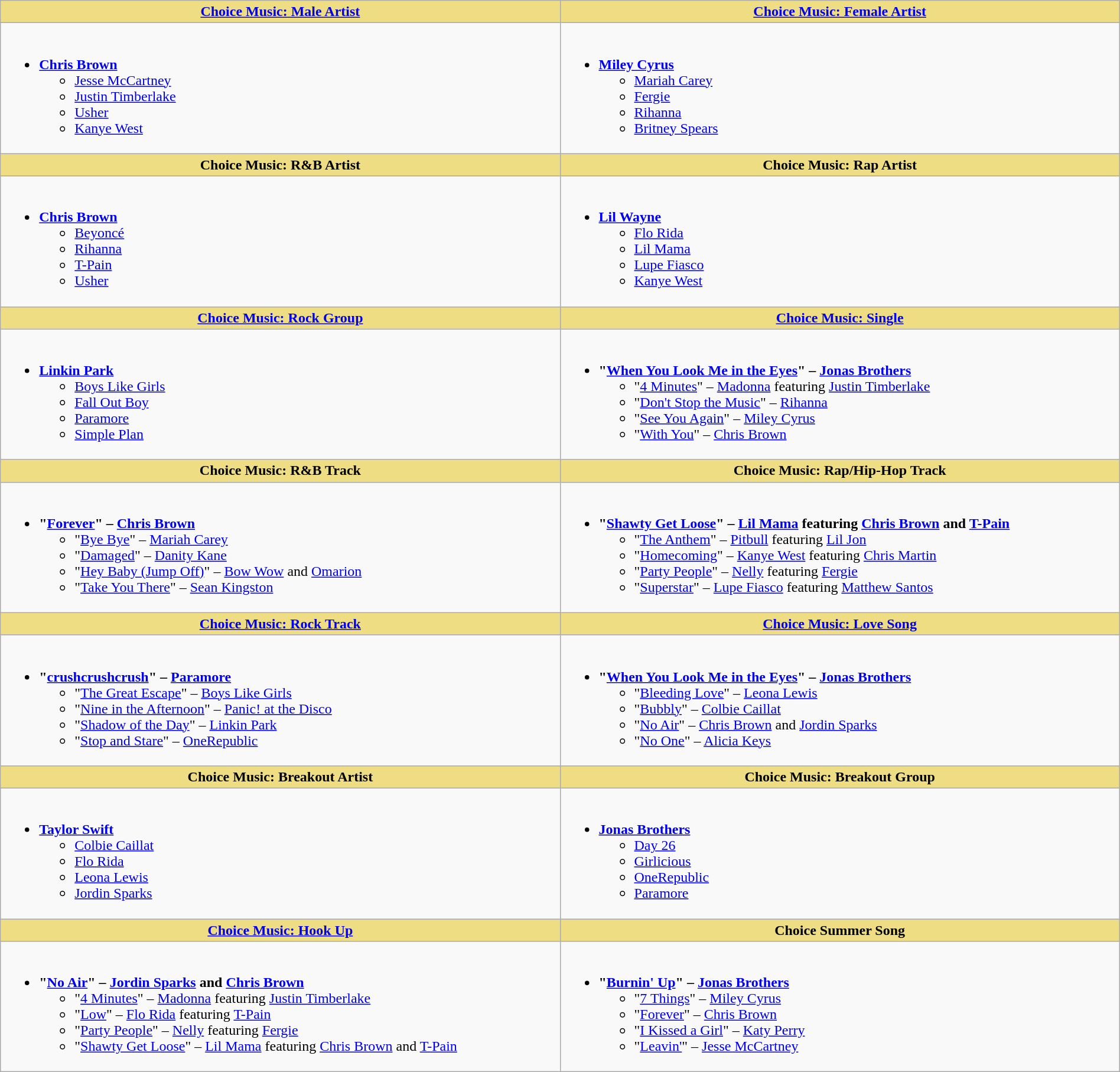<table class="wikitable" style="width:100%">
<tr>
<th style="background:#EEDD82; width:50%"><a href='#'>Choice Music: Male Artist</a></th>
<th style="background:#EEDD82; width:50%"><a href='#'>Choice Music: Female Artist</a></th>
</tr>
<tr>
<td valign="top"><br><ul><li><strong><a href='#'>Chris Brown</a></strong><ul><li><a href='#'>Jesse McCartney</a></li><li><a href='#'>Justin Timberlake</a></li><li><a href='#'>Usher</a></li><li><a href='#'>Kanye West</a></li></ul></li></ul></td>
<td valign="top"><br><ul><li><strong><a href='#'>Miley Cyrus</a></strong><ul><li><a href='#'>Mariah Carey</a></li><li><a href='#'>Fergie</a></li><li><a href='#'>Rihanna</a></li><li><a href='#'>Britney Spears</a></li></ul></li></ul></td>
</tr>
<tr>
<th style="background:#EEDD82; width:50%">Choice Music: R&B Artist</th>
<th style="background:#EEDD82; width:50%">Choice Music: Rap Artist</th>
</tr>
<tr>
<td valign="top"><br><ul><li><strong><a href='#'>Chris Brown</a></strong><ul><li><a href='#'>Beyoncé</a></li><li><a href='#'>Rihanna</a></li><li><a href='#'>T-Pain</a></li><li><a href='#'>Usher</a></li></ul></li></ul></td>
<td valign="top"><br><ul><li><strong><a href='#'>Lil Wayne</a></strong><ul><li><a href='#'>Flo Rida</a></li><li><a href='#'>Lil Mama</a></li><li><a href='#'>Lupe Fiasco</a></li><li><a href='#'>Kanye West</a></li></ul></li></ul></td>
</tr>
<tr>
<th style="background:#EEDD82; width:50%"><a href='#'>Choice Music: Rock Group</a></th>
<th style="background:#EEDD82; width:50%"><a href='#'>Choice Music: Single</a></th>
</tr>
<tr>
<td valign="top"><br><ul><li><strong><a href='#'>Linkin Park</a></strong><ul><li><a href='#'>Boys Like Girls</a></li><li><a href='#'>Fall Out Boy</a></li><li><a href='#'>Paramore</a></li><li><a href='#'>Simple Plan</a></li></ul></li></ul></td>
<td valign="top"><br><ul><li><strong>"<a href='#'>When You Look Me in the Eyes</a>" – <a href='#'>Jonas Brothers</a></strong><ul><li>"<a href='#'>4 Minutes</a>" – <a href='#'>Madonna</a> featuring <a href='#'>Justin Timberlake</a></li><li>"<a href='#'>Don't Stop the Music</a>" – <a href='#'>Rihanna</a></li><li>"<a href='#'>See You Again</a>" – <a href='#'>Miley Cyrus</a></li><li>"<a href='#'>With You</a>" – <a href='#'>Chris Brown</a></li></ul></li></ul></td>
</tr>
<tr>
<th style="background:#EEDD82; width:50%">Choice Music: R&B Track</th>
<th style="background:#EEDD82; width:50%">Choice Music: Rap/Hip-Hop Track</th>
</tr>
<tr>
<td valign="top"><br><ul><li><strong>"<a href='#'>Forever</a>" – <a href='#'>Chris Brown</a></strong><ul><li>"<a href='#'>Bye Bye</a>" – <a href='#'>Mariah Carey</a></li><li>"<a href='#'>Damaged</a>" – <a href='#'>Danity Kane</a></li><li>"<a href='#'>Hey Baby (Jump Off)</a>" – <a href='#'>Bow Wow</a> and <a href='#'>Omarion</a></li><li>"<a href='#'>Take You There</a>" – <a href='#'>Sean Kingston</a></li></ul></li></ul></td>
<td valign="top"><br><ul><li><strong>"<a href='#'>Shawty Get Loose</a>" – <a href='#'>Lil Mama</a> featuring <a href='#'>Chris Brown</a> and <a href='#'>T-Pain</a></strong><ul><li>"<a href='#'>The Anthem</a>" – <a href='#'>Pitbull</a> featuring <a href='#'>Lil Jon</a></li><li>"<a href='#'>Homecoming</a>" – <a href='#'>Kanye West</a> featuring <a href='#'>Chris Martin</a></li><li>"<a href='#'>Party People</a>" – <a href='#'>Nelly</a> featuring <a href='#'>Fergie</a></li><li>"<a href='#'>Superstar</a>" – <a href='#'>Lupe Fiasco</a> featuring <a href='#'>Matthew Santos</a></li></ul></li></ul></td>
</tr>
<tr>
<th style="background:#EEDD82; width:50%"><a href='#'>Choice Music: Rock Track</a></th>
<th style="background:#EEDD82; width:50%"><a href='#'>Choice Music: Love Song</a></th>
</tr>
<tr>
<td valign="top"><br><ul><li><strong>"<a href='#'>crushcrushcrush</a>" – <a href='#'>Paramore</a></strong><ul><li>"<a href='#'>The Great Escape</a>" – <a href='#'>Boys Like Girls</a></li><li>"<a href='#'>Nine in the Afternoon</a>" – <a href='#'>Panic! at the Disco</a></li><li>"<a href='#'>Shadow of the Day</a>" – <a href='#'>Linkin Park</a></li><li>"<a href='#'>Stop and Stare</a>" – <a href='#'>OneRepublic</a></li></ul></li></ul></td>
<td valign="top"><br><ul><li><strong>"<a href='#'>When You Look Me in the Eyes</a>" – <a href='#'>Jonas Brothers</a></strong><ul><li>"<a href='#'>Bleeding Love</a>" – <a href='#'>Leona Lewis</a></li><li>"<a href='#'>Bubbly</a>" – <a href='#'>Colbie Caillat</a></li><li>"<a href='#'>No Air</a>" – <a href='#'>Chris Brown</a> and <a href='#'>Jordin Sparks</a></li><li>"<a href='#'>No One</a>" – <a href='#'>Alicia Keys</a></li></ul></li></ul></td>
</tr>
<tr>
<th style="background:#EEDD82; width:50%">Choice Music: Breakout Artist</th>
<th style="background:#EEDD82; width:50%">Choice Music: Breakout Group</th>
</tr>
<tr>
<td valign="top"><br><ul><li><strong><a href='#'>Taylor Swift</a></strong><ul><li><a href='#'>Colbie Caillat</a></li><li><a href='#'>Flo Rida</a></li><li><a href='#'>Leona Lewis</a></li><li><a href='#'>Jordin Sparks</a></li></ul></li></ul></td>
<td valign="top"><br><ul><li><strong><a href='#'>Jonas Brothers</a></strong><ul><li><a href='#'>Day 26</a></li><li><a href='#'>Girlicious</a></li><li><a href='#'>OneRepublic</a></li><li><a href='#'>Paramore</a></li></ul></li></ul></td>
</tr>
<tr>
<th style="background:#EEDD82; width:50%"><a href='#'>Choice Music: Hook Up</a></th>
<th style="background:#EEDD82; width:50%">Choice Summer Song</th>
</tr>
<tr>
<td valign="top"><br><ul><li><strong>"<a href='#'>No Air</a>" – <a href='#'>Jordin Sparks</a> and <a href='#'>Chris Brown</a></strong><ul><li>"<a href='#'>4 Minutes</a>" – <a href='#'>Madonna</a> featuring <a href='#'>Justin Timberlake</a></li><li>"<a href='#'>Low</a>" – <a href='#'>Flo Rida</a> featuring <a href='#'>T-Pain</a></li><li>"<a href='#'>Party People</a>" – <a href='#'>Nelly</a> featuring <a href='#'>Fergie</a></li><li>"<a href='#'>Shawty Get Loose</a>" – <a href='#'>Lil Mama</a> featuring <a href='#'>Chris Brown</a> and <a href='#'>T-Pain</a></li></ul></li></ul></td>
<td valign="top"><br><ul><li><strong>"<a href='#'>Burnin' Up</a>" – <a href='#'>Jonas Brothers</a></strong><ul><li>"<a href='#'>7 Things</a>" – <a href='#'>Miley Cyrus</a></li><li>"<a href='#'>Forever</a>" – <a href='#'>Chris Brown</a></li><li>"<a href='#'>I Kissed a Girl</a>" – <a href='#'>Katy Perry</a></li><li>"<a href='#'>Leavin'</a>" – <a href='#'>Jesse McCartney</a></li></ul></li></ul></td>
</tr>
</table>
